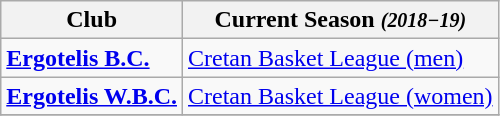<table class="wikitable sortable" style="text-align: left;">
<tr>
<th>Club</th>
<th>Current Season <small><em>(2018−19)</em></small></th>
</tr>
<tr>
<td><strong><a href='#'>Ergotelis B.C.</a></strong></td>
<td><a href='#'>Cretan Basket League (men)</a></td>
</tr>
<tr>
<td><strong><a href='#'>Ergotelis W.B.C.</a></strong></td>
<td><a href='#'>Cretan Basket League (women)</a></td>
</tr>
<tr>
</tr>
</table>
